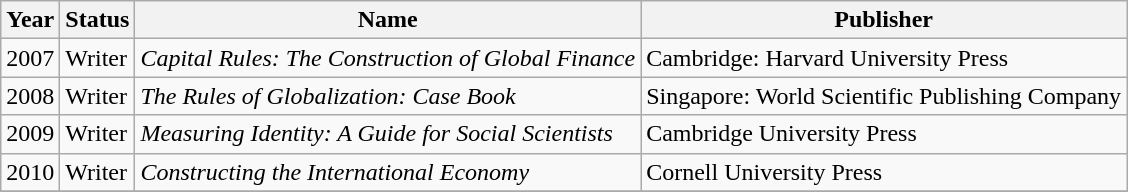<table class="wikitable">
<tr>
<th>Year</th>
<th>Status</th>
<th>Name</th>
<th>Publisher</th>
</tr>
<tr>
<td>2007</td>
<td>Writer</td>
<td><em>Capital Rules: The Construction of Global Finance</em></td>
<td>Cambridge: Harvard University Press </td>
</tr>
<tr>
<td>2008</td>
<td>Writer</td>
<td><em>The Rules of Globalization: Case Book</em></td>
<td>Singapore: World Scientific Publishing Company </td>
</tr>
<tr>
<td>2009</td>
<td>Writer</td>
<td><em>Measuring Identity: A Guide for Social Scientists</em></td>
<td>Cambridge University Press</td>
</tr>
<tr>
<td>2010</td>
<td>Writer</td>
<td><em>Constructing the International Economy</em></td>
<td>Cornell University Press</td>
</tr>
<tr>
</tr>
</table>
